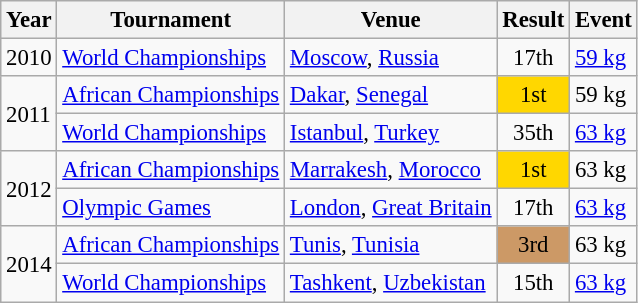<table class="wikitable" style="font-size:95%;">
<tr>
<th>Year</th>
<th>Tournament</th>
<th>Venue</th>
<th>Result</th>
<th>Event</th>
</tr>
<tr>
<td>2010</td>
<td><a href='#'>World Championships</a></td>
<td> <a href='#'>Moscow</a>, <a href='#'>Russia</a></td>
<td align="center">17th</td>
<td><a href='#'>59 kg</a></td>
</tr>
<tr>
<td rowspan=2>2011</td>
<td><a href='#'>African Championships</a></td>
<td> <a href='#'>Dakar</a>, <a href='#'>Senegal</a></td>
<td align="center" bgcolor=gold>1st</td>
<td>59 kg</td>
</tr>
<tr>
<td><a href='#'>World Championships</a></td>
<td> <a href='#'>Istanbul</a>, <a href='#'>Turkey</a></td>
<td align="center">35th</td>
<td><a href='#'>63 kg</a></td>
</tr>
<tr>
<td rowspan=2>2012</td>
<td><a href='#'>African Championships</a></td>
<td> <a href='#'>Marrakesh</a>, <a href='#'>Morocco</a></td>
<td align="center" bgcolor=gold>1st</td>
<td>63 kg</td>
</tr>
<tr>
<td><a href='#'>Olympic Games</a></td>
<td> <a href='#'>London</a>, <a href='#'>Great Britain</a></td>
<td align="center">17th</td>
<td><a href='#'>63 kg</a></td>
</tr>
<tr>
<td rowspan=2>2014</td>
<td><a href='#'>African Championships</a></td>
<td> <a href='#'>Tunis</a>, <a href='#'>Tunisia</a></td>
<td align="center" bgcolor=cc9966>3rd</td>
<td>63 kg</td>
</tr>
<tr>
<td><a href='#'>World Championships</a></td>
<td> <a href='#'>Tashkent</a>, <a href='#'>Uzbekistan</a></td>
<td align="center">15th</td>
<td><a href='#'>63 kg</a></td>
</tr>
</table>
